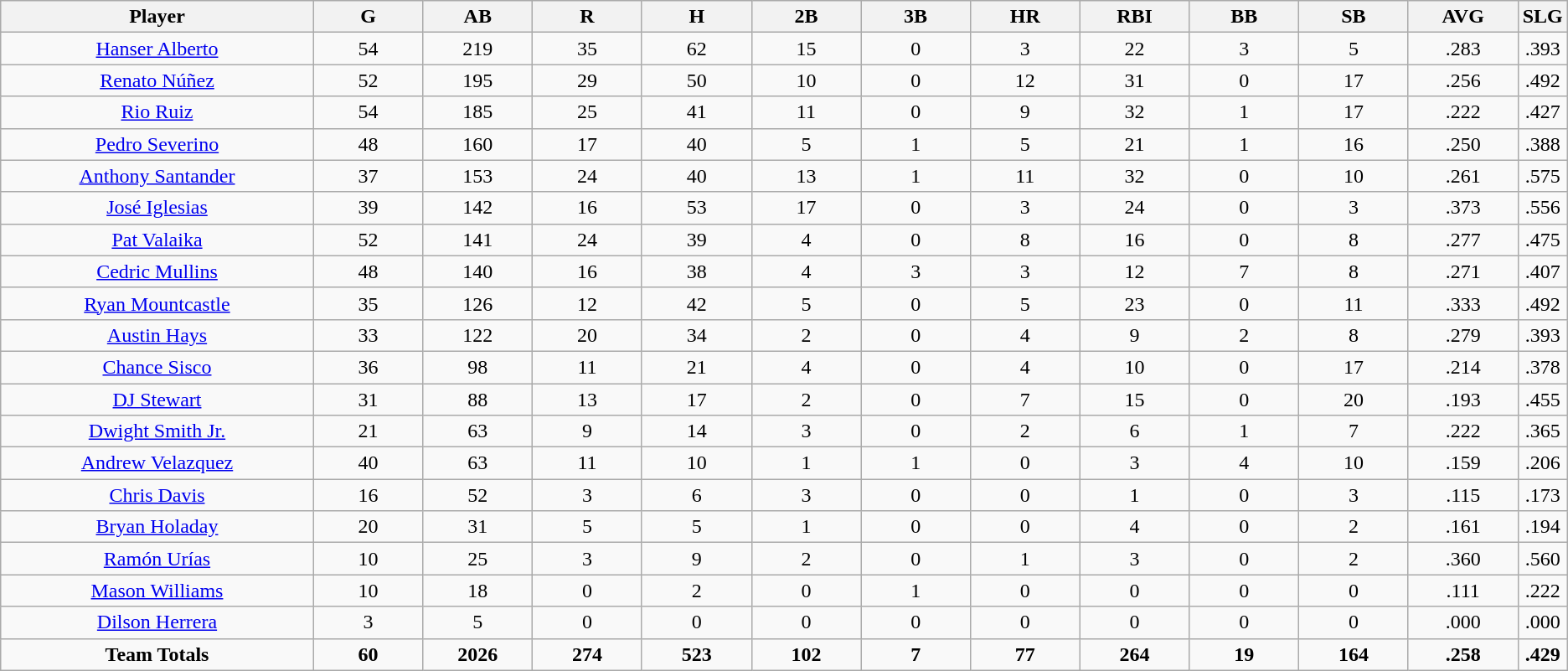<table class=wikitable style="text-align:center">
<tr>
<th bgcolor=#DDDDFF; width="20%">Player</th>
<th bgcolor=#DDDDFF; width="7%">G</th>
<th bgcolor=#DDDDFF; width="7%">AB</th>
<th bgcolor=#DDDDFF; width="7%">R</th>
<th bgcolor=#DDDDFF; width="7%">H</th>
<th bgcolor=#DDDDFF; width="7%">2B</th>
<th bgcolor=#DDDDFF; width="7%">3B</th>
<th bgcolor=#DDDDFF; width="7%">HR</th>
<th bgcolor=#DDDDFF; width="7%">RBI</th>
<th bgcolor=#DDDDFF; width="7%">BB</th>
<th bgcolor=#DDDDFF; width="7%">SB</th>
<th bgcolor=#DDDDFF; width="7%">AVG</th>
<th bgcolor=#DDDDFF; width="7%">SLG</th>
</tr>
<tr>
<td><a href='#'>Hanser Alberto</a></td>
<td>54</td>
<td>219</td>
<td>35</td>
<td>62</td>
<td>15</td>
<td>0</td>
<td>3</td>
<td>22</td>
<td>3</td>
<td>5</td>
<td>.283</td>
<td>.393</td>
</tr>
<tr>
<td><a href='#'>Renato Núñez</a></td>
<td>52</td>
<td>195</td>
<td>29</td>
<td>50</td>
<td>10</td>
<td>0</td>
<td>12</td>
<td>31</td>
<td>0</td>
<td>17</td>
<td>.256</td>
<td>.492</td>
</tr>
<tr>
<td><a href='#'>Rio Ruiz</a></td>
<td>54</td>
<td>185</td>
<td>25</td>
<td>41</td>
<td>11</td>
<td>0</td>
<td>9</td>
<td>32</td>
<td>1</td>
<td>17</td>
<td>.222</td>
<td>.427</td>
</tr>
<tr>
<td><a href='#'>Pedro Severino</a></td>
<td>48</td>
<td>160</td>
<td>17</td>
<td>40</td>
<td>5</td>
<td>1</td>
<td>5</td>
<td>21</td>
<td>1</td>
<td>16</td>
<td>.250</td>
<td>.388</td>
</tr>
<tr>
<td><a href='#'>Anthony Santander</a></td>
<td>37</td>
<td>153</td>
<td>24</td>
<td>40</td>
<td>13</td>
<td>1</td>
<td>11</td>
<td>32</td>
<td>0</td>
<td>10</td>
<td>.261</td>
<td>.575</td>
</tr>
<tr>
<td><a href='#'>José Iglesias</a></td>
<td>39</td>
<td>142</td>
<td>16</td>
<td>53</td>
<td>17</td>
<td>0</td>
<td>3</td>
<td>24</td>
<td>0</td>
<td>3</td>
<td>.373</td>
<td>.556</td>
</tr>
<tr>
<td><a href='#'>Pat Valaika</a></td>
<td>52</td>
<td>141</td>
<td>24</td>
<td>39</td>
<td>4</td>
<td>0</td>
<td>8</td>
<td>16</td>
<td>0</td>
<td>8</td>
<td>.277</td>
<td>.475</td>
</tr>
<tr>
<td><a href='#'>Cedric Mullins</a></td>
<td>48</td>
<td>140</td>
<td>16</td>
<td>38</td>
<td>4</td>
<td>3</td>
<td>3</td>
<td>12</td>
<td>7</td>
<td>8</td>
<td>.271</td>
<td>.407</td>
</tr>
<tr>
<td><a href='#'>Ryan Mountcastle</a></td>
<td>35</td>
<td>126</td>
<td>12</td>
<td>42</td>
<td>5</td>
<td>0</td>
<td>5</td>
<td>23</td>
<td>0</td>
<td>11</td>
<td>.333</td>
<td>.492</td>
</tr>
<tr>
<td><a href='#'>Austin Hays</a></td>
<td>33</td>
<td>122</td>
<td>20</td>
<td>34</td>
<td>2</td>
<td>0</td>
<td>4</td>
<td>9</td>
<td>2</td>
<td>8</td>
<td>.279</td>
<td>.393</td>
</tr>
<tr>
<td><a href='#'>Chance Sisco</a></td>
<td>36</td>
<td>98</td>
<td>11</td>
<td>21</td>
<td>4</td>
<td>0</td>
<td>4</td>
<td>10</td>
<td>0</td>
<td>17</td>
<td>.214</td>
<td>.378</td>
</tr>
<tr>
<td><a href='#'>DJ Stewart</a></td>
<td>31</td>
<td>88</td>
<td>13</td>
<td>17</td>
<td>2</td>
<td>0</td>
<td>7</td>
<td>15</td>
<td>0</td>
<td>20</td>
<td>.193</td>
<td>.455</td>
</tr>
<tr>
<td><a href='#'>Dwight Smith Jr.</a></td>
<td>21</td>
<td>63</td>
<td>9</td>
<td>14</td>
<td>3</td>
<td>0</td>
<td>2</td>
<td>6</td>
<td>1</td>
<td>7</td>
<td>.222</td>
<td>.365</td>
</tr>
<tr>
<td><a href='#'>Andrew Velazquez</a></td>
<td>40</td>
<td>63</td>
<td>11</td>
<td>10</td>
<td>1</td>
<td>1</td>
<td>0</td>
<td>3</td>
<td>4</td>
<td>10</td>
<td>.159</td>
<td>.206</td>
</tr>
<tr>
<td><a href='#'>Chris Davis</a></td>
<td>16</td>
<td>52</td>
<td>3</td>
<td>6</td>
<td>3</td>
<td>0</td>
<td>0</td>
<td>1</td>
<td>0</td>
<td>3</td>
<td>.115</td>
<td>.173</td>
</tr>
<tr>
<td><a href='#'>Bryan Holaday</a></td>
<td>20</td>
<td>31</td>
<td>5</td>
<td>5</td>
<td>1</td>
<td>0</td>
<td>0</td>
<td>4</td>
<td>0</td>
<td>2</td>
<td>.161</td>
<td>.194</td>
</tr>
<tr>
<td><a href='#'>Ramón Urías</a></td>
<td>10</td>
<td>25</td>
<td>3</td>
<td>9</td>
<td>2</td>
<td>0</td>
<td>1</td>
<td>3</td>
<td>0</td>
<td>2</td>
<td>.360</td>
<td>.560</td>
</tr>
<tr>
<td><a href='#'>Mason Williams</a></td>
<td>10</td>
<td>18</td>
<td>0</td>
<td>2</td>
<td>0</td>
<td>1</td>
<td>0</td>
<td>0</td>
<td>0</td>
<td>0</td>
<td>.111</td>
<td>.222</td>
</tr>
<tr>
<td><a href='#'>Dilson Herrera</a></td>
<td>3</td>
<td>5</td>
<td>0</td>
<td>0</td>
<td>0</td>
<td>0</td>
<td>0</td>
<td>0</td>
<td>0</td>
<td>0</td>
<td>.000</td>
<td>.000</td>
</tr>
<tr>
<td><strong>Team Totals</strong></td>
<td><strong>60</strong></td>
<td><strong>2026</strong></td>
<td><strong>274</strong></td>
<td><strong>523</strong></td>
<td><strong>102</strong></td>
<td><strong>7</strong></td>
<td><strong>77</strong></td>
<td><strong>264</strong></td>
<td><strong>19</strong></td>
<td><strong>164</strong></td>
<td><strong>.258</strong></td>
<td><strong>.429</strong></td>
</tr>
</table>
